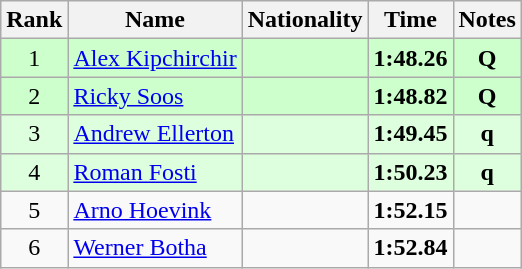<table class="wikitable sortable" style="text-align:center">
<tr>
<th>Rank</th>
<th>Name</th>
<th>Nationality</th>
<th>Time</th>
<th>Notes</th>
</tr>
<tr bgcolor=ccffcc>
<td>1</td>
<td align=left><a href='#'>Alex Kipchirchir</a></td>
<td align=left></td>
<td><strong>1:48.26</strong></td>
<td><strong>Q</strong></td>
</tr>
<tr bgcolor=ccffcc>
<td>2</td>
<td align=left><a href='#'>Ricky Soos</a></td>
<td align=left></td>
<td><strong>1:48.82</strong></td>
<td><strong>Q</strong></td>
</tr>
<tr bgcolor=ddffdd>
<td>3</td>
<td align=left><a href='#'>Andrew Ellerton</a></td>
<td align=left></td>
<td><strong>1:49.45</strong></td>
<td><strong>q</strong></td>
</tr>
<tr bgcolor=ddffdd>
<td>4</td>
<td align=left><a href='#'>Roman Fosti</a></td>
<td align=left></td>
<td><strong>1:50.23</strong></td>
<td><strong>q</strong></td>
</tr>
<tr>
<td>5</td>
<td align=left><a href='#'>Arno Hoevink</a></td>
<td align=left></td>
<td><strong>1:52.15</strong></td>
<td></td>
</tr>
<tr>
<td>6</td>
<td align=left><a href='#'>Werner Botha</a></td>
<td align=left></td>
<td><strong>1:52.84</strong></td>
<td></td>
</tr>
</table>
